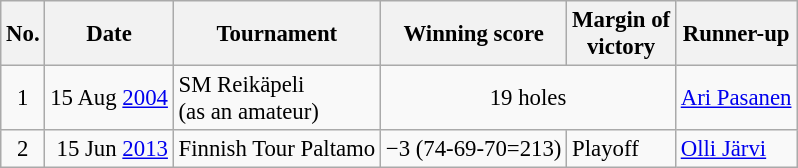<table class="wikitable" style="font-size:95%;">
<tr>
<th>No.</th>
<th>Date</th>
<th>Tournament</th>
<th>Winning score</th>
<th>Margin of<br>victory</th>
<th>Runner-up</th>
</tr>
<tr>
<td align=center>1</td>
<td align=right>15 Aug <a href='#'>2004</a></td>
<td>SM Reikäpeli<br>(as an amateur)</td>
<td colspan=2 align=center>19 holes</td>
<td> <a href='#'>Ari Pasanen</a></td>
</tr>
<tr>
<td align=center>2</td>
<td align=right>15 Jun <a href='#'>2013</a></td>
<td>Finnish Tour Paltamo</td>
<td>−3 (74-69-70=213)</td>
<td>Playoff</td>
<td> <a href='#'>Olli Järvi</a></td>
</tr>
</table>
